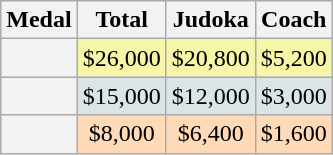<table class=wikitable style="text-align:center;">
<tr>
<th>Medal</th>
<th>Total</th>
<th>Judoka</th>
<th>Coach</th>
</tr>
<tr bgcolor=F7F6A8>
<th></th>
<td>$26,000</td>
<td>$20,800</td>
<td>$5,200</td>
</tr>
<tr bgcolor=DCE5E5>
<th></th>
<td>$15,000</td>
<td>$12,000</td>
<td>$3,000</td>
</tr>
<tr bgcolor=FFDAB9>
<th></th>
<td>$8,000</td>
<td>$6,400</td>
<td>$1,600</td>
</tr>
</table>
